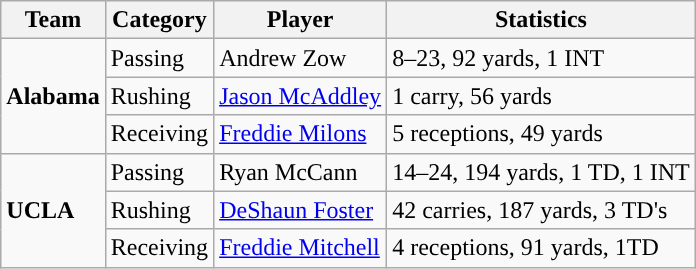<table class="wikitable" style="float: right;">
<tr>
<th>Team</th>
<th>Category</th>
<th>Player</th>
<th>Statistics</th>
</tr>
<tr>
<td rowspan=3><strong>Alabama</strong></td>
<td>Passing</td>
<td>Andrew Zow</td>
<td>8–23, 92 yards, 1 INT</td>
</tr>
<tr>
<td>Rushing</td>
<td><a href='#'>Jason McAddley</a></td>
<td>1 carry, 56 yards</td>
</tr>
<tr>
<td>Receiving</td>
<td><a href='#'>Freddie Milons</a></td>
<td>5 receptions, 49 yards</td>
</tr>
<tr>
<td rowspan=3><strong>UCLA</strong></td>
<td>Passing</td>
<td>Ryan McCann</td>
<td>14–24, 194 yards, 1 TD, 1 INT</td>
</tr>
<tr>
<td>Rushing</td>
<td><a href='#'>DeShaun Foster</a></td>
<td>42 carries, 187 yards, 3 TD's</td>
</tr>
<tr>
<td>Receiving</td>
<td><a href='#'>Freddie Mitchell</a></td>
<td>4 receptions, 91 yards, 1TD</td>
</tr>
</table>
